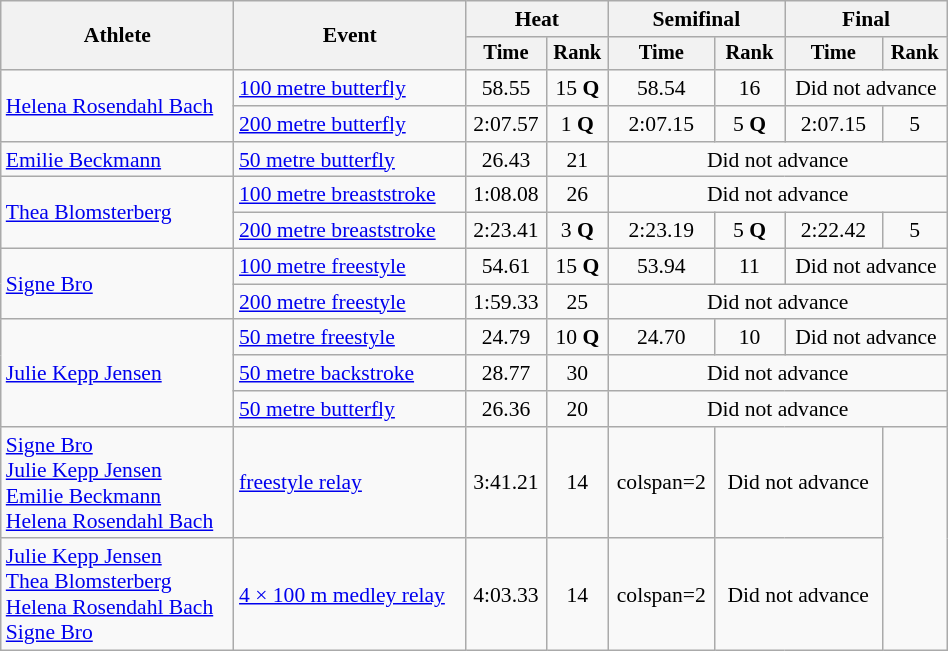<table class="wikitable" style="text-align:center; font-size:90%; width:50%;">
<tr>
<th rowspan="2">Athlete</th>
<th rowspan="2">Event</th>
<th colspan="2">Heat</th>
<th colspan="2">Semifinal</th>
<th colspan="2">Final</th>
</tr>
<tr style="font-size:95%">
<th>Time</th>
<th>Rank</th>
<th>Time</th>
<th>Rank</th>
<th>Time</th>
<th>Rank</th>
</tr>
<tr>
<td align=left rowspan=2><a href='#'>Helena Rosendahl Bach</a></td>
<td align=left><a href='#'>100 metre butterfly</a></td>
<td>58.55</td>
<td>15 <strong>Q</strong></td>
<td>58.54</td>
<td>16</td>
<td colspan="2">Did not advance</td>
</tr>
<tr>
<td align=left><a href='#'>200 metre butterfly</a></td>
<td>2:07.57</td>
<td>1 <strong>Q</strong></td>
<td>2:07.15</td>
<td>5 <strong>Q</strong></td>
<td>2:07.15</td>
<td>5</td>
</tr>
<tr>
<td align=left><a href='#'>Emilie Beckmann</a></td>
<td align=left><a href='#'>50 metre butterfly</a></td>
<td>26.43</td>
<td>21</td>
<td colspan=4>Did not advance</td>
</tr>
<tr>
<td align=left rowspan=2><a href='#'>Thea Blomsterberg</a></td>
<td align=left><a href='#'>100 metre breaststroke</a></td>
<td>1:08.08</td>
<td>26</td>
<td colspan=4>Did not advance</td>
</tr>
<tr>
<td align=left><a href='#'>200 metre breaststroke</a></td>
<td>2:23.41</td>
<td>3 <strong>Q</strong></td>
<td>2:23.19</td>
<td>5 <strong>Q</strong></td>
<td>2:22.42</td>
<td>5</td>
</tr>
<tr>
<td align=left rowspan=2><a href='#'>Signe Bro</a></td>
<td align=left><a href='#'>100 metre freestyle</a></td>
<td>54.61</td>
<td>15 <strong>Q</strong></td>
<td>53.94</td>
<td>11</td>
<td colspan=2>Did not advance</td>
</tr>
<tr>
<td align=left><a href='#'>200 metre freestyle</a></td>
<td>1:59.33</td>
<td>25</td>
<td colspan=4>Did not advance</td>
</tr>
<tr>
<td align=left rowspan=3><a href='#'>Julie Kepp Jensen</a></td>
<td align=left><a href='#'>50 metre freestyle</a></td>
<td>24.79</td>
<td>10 <strong>Q</strong></td>
<td>24.70</td>
<td>10</td>
<td colspan=2>Did not advance</td>
</tr>
<tr>
<td align=left><a href='#'>50 metre backstroke</a></td>
<td>28.77</td>
<td>30</td>
<td colspan=4>Did not advance</td>
</tr>
<tr>
<td align=left><a href='#'>50 metre butterfly</a></td>
<td>26.36</td>
<td>20</td>
<td colspan=4>Did not advance</td>
</tr>
<tr align=center>
<td align=left><a href='#'>Signe Bro</a><br> <a href='#'>Julie Kepp Jensen</a><br> <a href='#'>Emilie Beckmann</a><br> <a href='#'>Helena Rosendahl Bach</a></td>
<td align=left><a href='#'> freestyle relay</a></td>
<td>3:41.21</td>
<td>14</td>
<td>colspan=2 </td>
<td colspan=2>Did not advance</td>
</tr>
<tr>
<td align=left><a href='#'>Julie Kepp Jensen</a><br><a href='#'>Thea Blomsterberg</a> <br><a href='#'>Helena Rosendahl Bach</a> <br> <a href='#'>Signe Bro</a></td>
<td align=left><a href='#'>4 × 100 m medley relay</a></td>
<td>4:03.33</td>
<td>14</td>
<td>colspan=2 </td>
<td colspan=2>Did not advance</td>
</tr>
</table>
